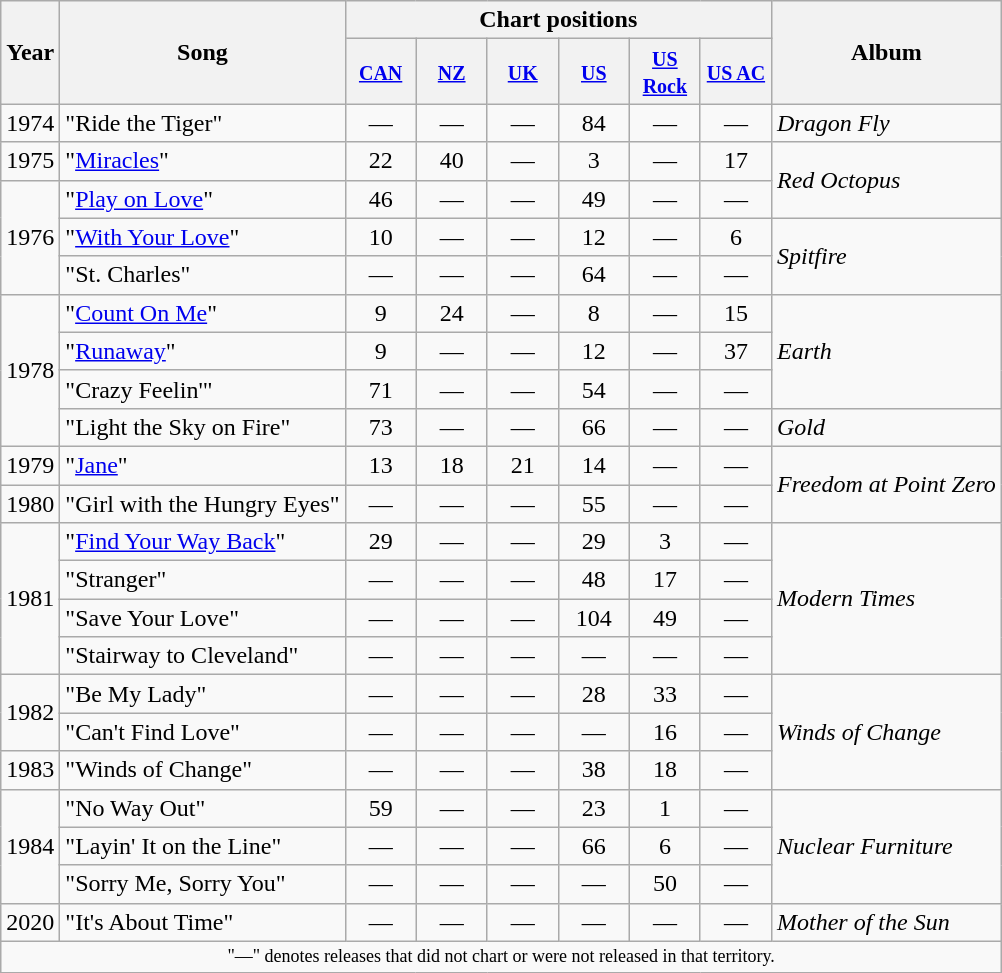<table class="wikitable">
<tr>
<th rowspan="2">Year</th>
<th rowspan="2">Song</th>
<th colspan="6">Chart positions</th>
<th rowspan="2">Album</th>
</tr>
<tr>
<th width="40"><small><a href='#'>CAN</a></small><br></th>
<th width="40"><small><a href='#'>NZ</a></small><br></th>
<th width="40"><small><a href='#'>UK</a></small><br></th>
<th width="40"><small><a href='#'>US</a></small><br></th>
<th width="40"><small><a href='#'>US Rock</a></small><br></th>
<th width="40"><small><a href='#'>US AC</a></small><br></th>
</tr>
<tr>
<td>1974</td>
<td>"Ride the Tiger"</td>
<td align="center">—</td>
<td align="center">—</td>
<td align="center">—</td>
<td align="center">84</td>
<td align="center">—</td>
<td align="center">—</td>
<td><em>Dragon Fly</em></td>
</tr>
<tr>
<td>1975</td>
<td>"<a href='#'>Miracles</a>"</td>
<td align="center">22</td>
<td align="center">40</td>
<td align="center">—</td>
<td align="center">3</td>
<td align="center">—</td>
<td align="center">17</td>
<td rowspan="2"><em>Red Octopus</em></td>
</tr>
<tr>
<td rowspan="3">1976</td>
<td>"<a href='#'>Play on Love</a>"</td>
<td align="center">46</td>
<td align="center">—</td>
<td align="center">—</td>
<td align="center">49</td>
<td align="center">—</td>
<td align="center">—</td>
</tr>
<tr>
<td>"<a href='#'>With Your Love</a>"</td>
<td align="center">10</td>
<td align="center">—</td>
<td align="center">—</td>
<td align="center">12</td>
<td align="center">—</td>
<td align="center">6</td>
<td rowspan="2"><em>Spitfire</em></td>
</tr>
<tr>
<td>"St. Charles"</td>
<td align="center">—</td>
<td align="center">—</td>
<td align="center">—</td>
<td align="center">64</td>
<td align="center">—</td>
<td align="center">—</td>
</tr>
<tr>
<td rowspan="4">1978</td>
<td>"<a href='#'>Count On Me</a>"</td>
<td align="center">9</td>
<td align="center">24</td>
<td align="center">—</td>
<td align="center">8</td>
<td align="center">—</td>
<td align="center">15</td>
<td rowspan="3"><em>Earth</em></td>
</tr>
<tr>
<td>"<a href='#'>Runaway</a>"</td>
<td align="center">9</td>
<td align="center">—</td>
<td align="center">—</td>
<td align="center">12</td>
<td align="center">—</td>
<td align="center">37</td>
</tr>
<tr>
<td>"Crazy Feelin'"</td>
<td align="center">71</td>
<td align="center">—</td>
<td align="center">—</td>
<td align="center">54</td>
<td align="center">—</td>
<td align="center">—</td>
</tr>
<tr>
<td>"Light the Sky on Fire"</td>
<td align="center">73</td>
<td align="center">—</td>
<td align="center">—</td>
<td align="center">66</td>
<td align="center">—</td>
<td align="center">—</td>
<td><em>Gold</em></td>
</tr>
<tr>
<td>1979</td>
<td>"<a href='#'>Jane</a>"</td>
<td align="center">13</td>
<td align="center">18</td>
<td align="center">21</td>
<td align="center">14</td>
<td align="center">—</td>
<td align="center">—</td>
<td rowspan="2"><em>Freedom at Point Zero</em></td>
</tr>
<tr>
<td>1980</td>
<td>"Girl with the Hungry Eyes"</td>
<td align="center">—</td>
<td align="center">—</td>
<td align="center">—</td>
<td align="center">55</td>
<td align="center">—</td>
<td align="center">—</td>
</tr>
<tr>
<td rowspan="4">1981</td>
<td>"<a href='#'>Find Your Way Back</a>"</td>
<td align="center">29</td>
<td align="center">—</td>
<td align="center">—</td>
<td align="center">29</td>
<td align="center">3</td>
<td align="center">—</td>
<td rowspan="4"><em>Modern Times</em></td>
</tr>
<tr>
<td>"Stranger"</td>
<td align="center">—</td>
<td align="center">—</td>
<td align="center">—</td>
<td align="center">48</td>
<td align="center">17</td>
<td align="center">—</td>
</tr>
<tr>
<td>"Save Your Love"</td>
<td align="center">—</td>
<td align="center">—</td>
<td align="center">—</td>
<td align="center">104</td>
<td align="center">49</td>
<td align="center">—</td>
</tr>
<tr>
<td>"Stairway to Cleveland"</td>
<td align="center">—</td>
<td align="center">—</td>
<td align="center">—</td>
<td align="center">—</td>
<td align="center">—</td>
<td align="center">—</td>
</tr>
<tr>
<td rowspan="2">1982</td>
<td>"Be My Lady"</td>
<td align="center">—</td>
<td align="center">—</td>
<td align="center">—</td>
<td align="center">28</td>
<td align="center">33</td>
<td align="center">—</td>
<td rowspan="3"><em>Winds of Change</em></td>
</tr>
<tr>
<td>"Can't Find Love"</td>
<td align="center">—</td>
<td align="center">—</td>
<td align="center">—</td>
<td align="center">—</td>
<td align="center">16</td>
<td align="center">—</td>
</tr>
<tr>
<td>1983</td>
<td>"Winds of Change"</td>
<td align="center">—</td>
<td align="center">—</td>
<td align="center">—</td>
<td align="center">38</td>
<td align="center">18</td>
<td align="center">—</td>
</tr>
<tr>
<td rowspan="3">1984</td>
<td>"No Way Out"</td>
<td align="center">59</td>
<td align="center">—</td>
<td align="center">—</td>
<td align="center">23</td>
<td align="center">1</td>
<td align="center">—</td>
<td rowspan="3"><em>Nuclear Furniture</em></td>
</tr>
<tr>
<td>"Layin' It on the Line"</td>
<td align="center">—</td>
<td align="center">—</td>
<td align="center">—</td>
<td align="center">66</td>
<td align="center">6</td>
<td align="center">—</td>
</tr>
<tr>
<td>"Sorry Me, Sorry You"</td>
<td align="center">—</td>
<td align="center">—</td>
<td align="center">—</td>
<td align="center">—</td>
<td align="center">50</td>
<td align="center">—</td>
</tr>
<tr>
<td>2020</td>
<td>"It's About Time"</td>
<td align="center">—</td>
<td align="center">—</td>
<td align="center">—</td>
<td align="center">—</td>
<td align="center">—</td>
<td align="center">—</td>
<td><em>Mother of the Sun</em></td>
</tr>
<tr>
<td colspan="10" style="text-align:center; font-size:9pt;">"—" denotes releases that did not chart or were not released in that territory.</td>
</tr>
</table>
